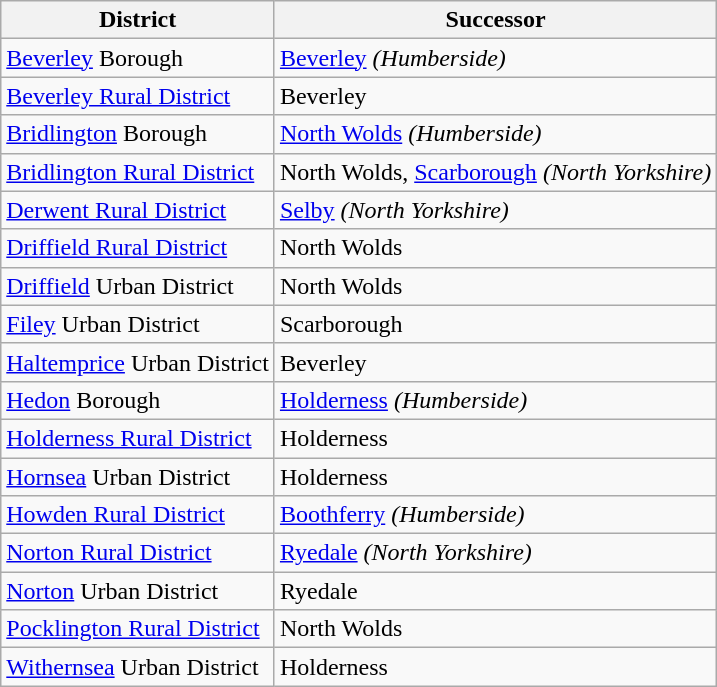<table class="wikitable">
<tr>
<th>District</th>
<th>Successor</th>
</tr>
<tr>
<td><a href='#'>Beverley</a> Borough</td>
<td><a href='#'>Beverley</a> <em>(Humberside)</em></td>
</tr>
<tr>
<td><a href='#'>Beverley Rural District</a></td>
<td>Beverley</td>
</tr>
<tr>
<td><a href='#'>Bridlington</a> Borough</td>
<td><a href='#'>North Wolds</a> <em>(Humberside)</em></td>
</tr>
<tr>
<td><a href='#'>Bridlington Rural District</a></td>
<td>North Wolds, <a href='#'>Scarborough</a> <em>(North Yorkshire)</em></td>
</tr>
<tr>
<td><a href='#'>Derwent Rural District</a></td>
<td><a href='#'>Selby</a> <em>(North Yorkshire)</em></td>
</tr>
<tr>
<td><a href='#'>Driffield Rural District</a></td>
<td>North Wolds</td>
</tr>
<tr>
<td><a href='#'>Driffield</a> Urban District</td>
<td>North Wolds</td>
</tr>
<tr>
<td><a href='#'>Filey</a> Urban District</td>
<td>Scarborough</td>
</tr>
<tr>
<td><a href='#'>Haltemprice</a> Urban District</td>
<td>Beverley</td>
</tr>
<tr>
<td><a href='#'>Hedon</a> Borough</td>
<td><a href='#'>Holderness</a> <em>(Humberside)</em></td>
</tr>
<tr>
<td><a href='#'>Holderness Rural District</a></td>
<td>Holderness</td>
</tr>
<tr>
<td><a href='#'>Hornsea</a> Urban District</td>
<td>Holderness</td>
</tr>
<tr>
<td><a href='#'>Howden Rural District</a></td>
<td><a href='#'>Boothferry</a> <em>(Humberside)</em></td>
</tr>
<tr>
<td><a href='#'>Norton Rural District</a></td>
<td><a href='#'>Ryedale</a> <em>(North Yorkshire)</em></td>
</tr>
<tr>
<td><a href='#'>Norton</a> Urban District</td>
<td>Ryedale</td>
</tr>
<tr>
<td><a href='#'>Pocklington Rural District</a></td>
<td>North Wolds</td>
</tr>
<tr>
<td><a href='#'>Withernsea</a> Urban District</td>
<td>Holderness</td>
</tr>
</table>
